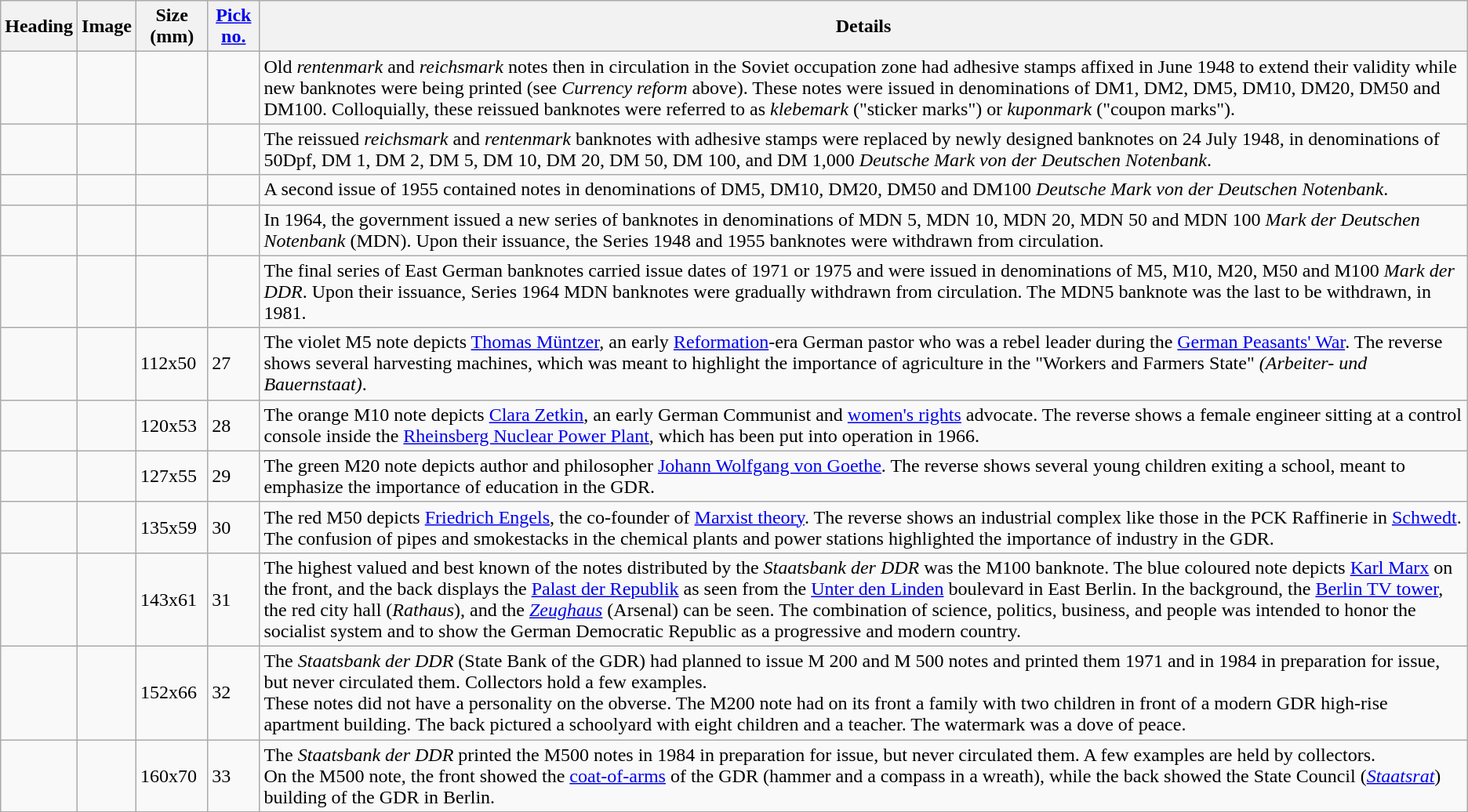<table class="wikitable">
<tr>
<th>Heading</th>
<th>Image</th>
<th>Size (mm)</th>
<th><a href='#'>Pick no.</a></th>
<th>Details</th>
</tr>
<tr>
<td></td>
<td></td>
<td></td>
<td></td>
<td>Old <em>rentenmark</em> and <em>reichsmark</em> notes then in circulation in the Soviet occupation zone had adhesive stamps affixed in June 1948 to extend their validity while new banknotes were being printed (see <em>Currency reform</em> above). These notes were issued in denominations of DM1, DM2, DM5, DM10, DM20, DM50 and DM100. Colloquially, these reissued banknotes were referred to as <em>klebemark</em> ("sticker marks") or <em>kuponmark</em> ("coupon marks").</td>
</tr>
<tr>
<td></td>
<td style="line-height:0em;"><br></td>
<td></td>
<td></td>
<td>The reissued <em>reichsmark</em> and <em>rentenmark</em> banknotes with adhesive stamps were replaced by newly designed banknotes on 24 July 1948, in denominations of 50Dpf, DM 1, DM 2, DM 5, DM 10, DM 20, DM 50, DM 100, and DM 1,000 <em>Deutsche Mark von der Deutschen Notenbank</em>.</td>
</tr>
<tr>
<td></td>
<td><br></td>
<td></td>
<td></td>
<td>A second issue of 1955 contained notes in denominations of DM5, DM10, DM20, DM50 and DM100 <em>Deutsche Mark von der Deutschen Notenbank</em>.</td>
</tr>
<tr>
<td></td>
<td></td>
<td></td>
<td></td>
<td>In 1964, the government issued a new series of banknotes in denominations of MDN 5, MDN 10, MDN 20, MDN 50 and MDN 100 <em>Mark der Deutschen Notenbank</em> (MDN). Upon their issuance, the Series 1948 and 1955 banknotes were withdrawn from circulation.</td>
</tr>
<tr>
<td></td>
<td></td>
<td></td>
<td></td>
<td>The final series of East German banknotes carried issue dates of 1971 or 1975 and were issued in denominations of M5, M10, M20, M50 and M100 <em>Mark der DDR</em>. Upon their issuance, Series 1964 MDN banknotes were gradually withdrawn from circulation. The MDN5 banknote was the last to be withdrawn, in 1981. </td>
</tr>
<tr>
<td></td>
<td></td>
<td>112x50</td>
<td>27</td>
<td>The violet M5 note depicts <a href='#'>Thomas Müntzer</a>, an early <a href='#'>Reformation</a>-era German pastor who was a rebel leader during the <a href='#'>German Peasants' War</a>. The reverse shows several harvesting machines, which was meant to highlight the importance of agriculture in the "Workers and Farmers State" <em>(Arbeiter- und Bauernstaat)</em>.</td>
</tr>
<tr>
<td></td>
<td><br></td>
<td>120x53</td>
<td>28</td>
<td>The orange M10 note depicts <a href='#'>Clara Zetkin</a>, an early German Communist and <a href='#'>women's rights</a> advocate. The reverse shows a female engineer sitting at a control console inside the <a href='#'>Rheinsberg Nuclear Power Plant</a>, which has been put into operation in 1966.</td>
</tr>
<tr>
<td></td>
<td></td>
<td>127x55</td>
<td>29</td>
<td>The green M20 note depicts author and philosopher <a href='#'>Johann Wolfgang von Goethe</a>. The reverse shows several young children exiting a school, meant to emphasize the importance of education in the GDR.</td>
</tr>
<tr>
<td></td>
<td></td>
<td>135x59</td>
<td>30</td>
<td>The red M50 depicts <a href='#'>Friedrich Engels</a>, the co-founder of <a href='#'>Marxist theory</a>. The reverse shows an industrial complex like those in the PCK Raffinerie in <a href='#'>Schwedt</a>. The confusion of pipes and smokestacks in the chemical plants and power stations highlighted the importance of industry in the GDR.</td>
</tr>
<tr>
<td></td>
<td></td>
<td>143x61</td>
<td>31</td>
<td>The highest valued and best known of the notes distributed by the <em>Staatsbank der DDR</em> was the M100 banknote. The blue coloured note depicts <a href='#'>Karl Marx</a> on the front, and the back displays the <a href='#'>Palast der Republik</a> as seen from the <a href='#'>Unter den Linden</a> boulevard in East Berlin. In the background, the <a href='#'>Berlin TV tower</a>, the red city hall (<em>Rathaus</em>), and the <em><a href='#'>Zeughaus</a></em> (Arsenal) can be seen. The combination of science, politics, business, and people was intended to honor the socialist system and to show the German Democratic Republic as a progressive and modern country.</td>
</tr>
<tr>
<td></td>
<td></td>
<td>152x66</td>
<td>32</td>
<td>The <em>Staatsbank der DDR</em> (State Bank of the GDR) had planned to issue M 200 and M 500 notes and printed them 1971 and in 1984 in preparation for issue, but never circulated them. Collectors hold a few examples.<br>These notes did not have a personality on the obverse. The M200 note had on its front a family with two children in front of a modern GDR high-rise apartment building. The back pictured a schoolyard with eight children and a teacher. The watermark was a dove of peace.</td>
</tr>
<tr>
<td></td>
<td></td>
<td>160x70</td>
<td>33</td>
<td>The <em>Staatsbank der DDR</em> printed the M500 notes in 1984 in preparation for issue, but never circulated them. A few examples are held by collectors.<br>On the M500 note, the front showed the <a href='#'>coat-of-arms</a> of the GDR (hammer and a compass in a wreath), while the back showed the State Council (<em><a href='#'>Staatsrat</a></em>) building of the GDR in Berlin.</td>
</tr>
<tr>
</tr>
</table>
